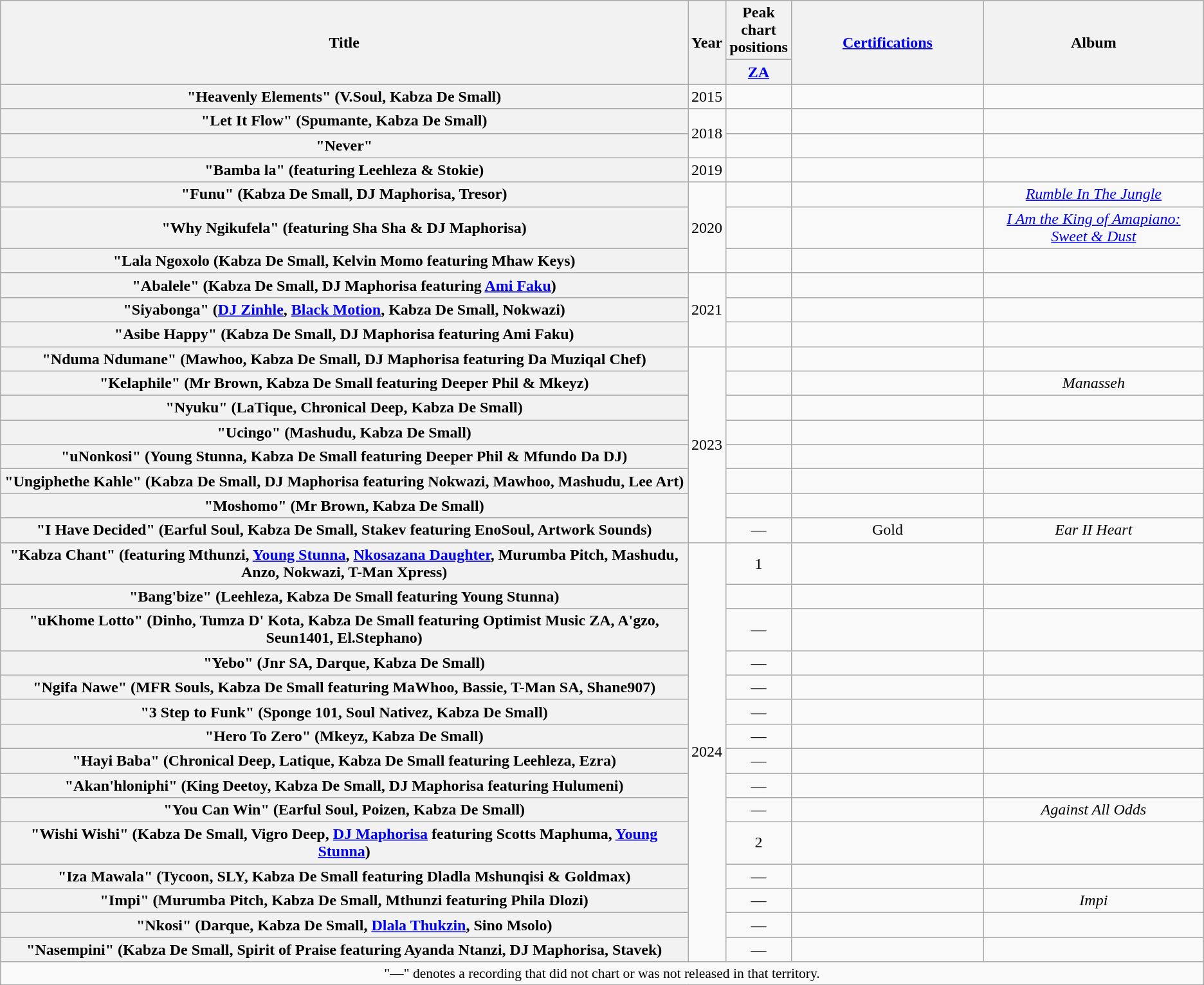<table class="wikitable plainrowheaders" style="text-align:center;">
<tr>
<th scope="col" rowspan="2">Title</th>
<th scope="col" rowspan="2">Year</th>
<th scope="col" colspan="1">Peak chart positions</th>
<th scope="col" rowspan="2" style="width:12em;"><a href='#'>Certifications</a></th>
<th scope="col" rowspan="2">Album</th>
</tr>
<tr>
<th scope="col" style="width:3em;font-size:100%;"><a href='#'>ZA</a><br></th>
</tr>
<tr>
<th scope="row">"Heavenly Elements" (V.Soul, Kabza De Small)</th>
<td>2015</td>
<td></td>
<td></td>
<td></td>
</tr>
<tr>
<th scope="row">"Let It Flow" (Spumante, Kabza De Small)</th>
<td rowspan=2>2018</td>
<td></td>
<td></td>
<td></td>
</tr>
<tr>
<th scope="row">"Never"</th>
<td></td>
<td></td>
<td></td>
</tr>
<tr>
<th scope="row">"Bamba la" (featuring Leehleza & Stokie)</th>
<td>2019</td>
<td></td>
<td></td>
<td></td>
</tr>
<tr>
<th scope="row">"Funu" (Kabza De Small, DJ Maphorisa, Tresor)</th>
<td rowspan=3>2020</td>
<td></td>
<td></td>
<td><em><a href='#'>Rumble In The Jungle</a></em></td>
</tr>
<tr>
<th scope="row">"Why Ngikufela" (featuring Sha Sha & DJ Maphorisa)</th>
<td></td>
<td></td>
<td><em><a href='#'>I Am the King of Amapiano: Sweet & Dust</a></em></td>
</tr>
<tr>
<th scope="row">"Lala Ngoxolo (Kabza De Small, Kelvin Momo featuring Mhaw Keys)</th>
<td></td>
<td></td>
<td></td>
</tr>
<tr>
<th scope="row">"Abalele" (Kabza De Small, DJ Maphorisa featuring <a href='#'>Ami Faku</a>)</th>
<td rowspan=3>2021</td>
<td></td>
<td></td>
<td></td>
</tr>
<tr>
<th scope="row">"Siyabonga" (<a href='#'>DJ Zinhle</a>, <a href='#'>Black Motion</a>, Kabza De Small, Nokwazi)</th>
<td></td>
<td></td>
<td></td>
</tr>
<tr>
<th scope="row">"Asibe Happy" (Kabza De Small, DJ Maphorisa featuring Ami Faku)</th>
<td></td>
<td></td>
<td></td>
</tr>
<tr>
<th scope="row">"Nduma Ndumane" (Mawhoo, Kabza De Small, DJ Maphorisa featuring Da Muziqal Chef)</th>
<td rowspan=8>2023</td>
<td></td>
<td></td>
<td></td>
</tr>
<tr>
<th scope="row">"Kelaphile" (Mr Brown, Kabza De Small featuring Deeper Phil & Mkeyz)</th>
<td></td>
<td></td>
<td><em>Manasseh</em></td>
</tr>
<tr>
<th scope="row">"Nyuku" (LaTique, Chronical Deep, Kabza De Small)</th>
<td></td>
<td></td>
<td></td>
</tr>
<tr>
<th scope="row">"Ucingo" (Mashudu, Kabza De Small)</th>
<td></td>
<td></td>
<td></td>
</tr>
<tr>
<th scope="row">"uNonkosi" (Young Stunna, Kabza De Small featuring Deeper Phil & Mfundo Da DJ)</th>
<td></td>
<td></td>
<td></td>
</tr>
<tr>
<th scope="row">"Ungiphethe Kahle" (Kabza De Small, DJ Maphorisa featuring Nokwazi, Mawhoo, Mashudu, Lee Art)</th>
<td></td>
<td></td>
<td></td>
</tr>
<tr>
<th scope="row">"Moshomo" (Mr Brown, Kabza De Small)</th>
<td></td>
<td></td>
<td></td>
</tr>
<tr>
<th scope="row">"I Have Decided" (Earful Soul, Kabza De Small, Stakev featuring EnoSoul, Artwork Sounds)</th>
<td>—</td>
<td>Gold</td>
<td><em>Ear II Heart</em></td>
</tr>
<tr>
<th scope="row">"Kabza Chant" (featuring Mthunzi, <a href='#'>Young Stunna</a>, <a href='#'>Nkosazana Daughter</a>, Murumba Pitch, Mashudu, Anzo, Nokwazi, T-Man Xpress)</th>
<td rowspan=15>2024</td>
<td>1</td>
<td></td>
<td></td>
</tr>
<tr>
<th scope="row">"Bang'bize" (Leehleza, Kabza De Small featuring Young Stunna)</th>
<td></td>
<td></td>
<td></td>
</tr>
<tr>
<th scope="row">"uKhome Lotto" (Dinho, Tumza D' Kota, Kabza De Small featuring Optimist Music ZA, A'gzo, Seun1401, El.Stephano)</th>
<td>—</td>
<td></td>
<td></td>
</tr>
<tr>
<th scope="row">"Yebo" (Jnr SA, Darque, Kabza De Small)</th>
<td>—</td>
<td></td>
<td></td>
</tr>
<tr>
<th scope="row">"Ngifa Nawe" (MFR Souls, Kabza De Small featuring MaWhoo, Bassie, T-Man SA, Shane907)</th>
<td>—</td>
<td></td>
<td></td>
</tr>
<tr>
<th scope="row">"3 Step to Funk" (Sponge 101, Soul Nativez, Kabza De Small)</th>
<td>—</td>
<td></td>
<td></td>
</tr>
<tr>
<th scope="row">"Hero To Zero" (Mkeyz, Kabza De Small)</th>
<td>—</td>
<td></td>
<td></td>
</tr>
<tr>
<th scope="row">"Hayi Baba" (Chronical Deep, Latique, Kabza De Small featuring Leehleza, Ezra)</th>
<td>—</td>
<td></td>
<td></td>
</tr>
<tr>
<th scope="row">"Akan'hloniphi" (King Deetoy, Kabza De Small, DJ Maphorisa featuring Hulumeni)</th>
<td>—</td>
<td></td>
<td></td>
</tr>
<tr>
<th scope="row">"You Can Win" (Earful Soul, Poizen, Kabza De Small)</th>
<td>—</td>
<td></td>
<td><em>Against All Odds</em></td>
</tr>
<tr>
<th scope="row">"Wishi Wishi" (Kabza De Small, Vigro Deep, <a href='#'>DJ Maphorisa</a> featuring Scotts Maphuma, <a href='#'>Young Stunna</a>)</th>
<td>2</td>
<td></td>
<td></td>
</tr>
<tr>
<th scope="row">"Iza Mawala" (Tycoon, SLY, Kabza De Small featuring Dladla Mshunqisi & Goldmax)</th>
<td>—</td>
<td></td>
<td></td>
</tr>
<tr>
<th scope="row">"Impi" (Murumba Pitch, Kabza De Small, Mthunzi featuring Phila Dlozi)</th>
<td>—</td>
<td></td>
<td><em>Impi</em></td>
</tr>
<tr>
<th scope="row">"Nkosi" (Darque, Kabza De Small, <a href='#'>Dlala Thukzin</a>, Sino Msolo)</th>
<td>—</td>
<td></td>
<td></td>
</tr>
<tr>
<th scope="row">"Nasempini" (Kabza De Small, Spirit of Praise featuring Ayanda Ntanzi, DJ Maphorisa, Stavek)</th>
<td>—</td>
<td></td>
<td></td>
</tr>
<tr>
<td colspan="8" style="font-size:90%">"—" denotes a recording that did not chart or was not released in that territory.</td>
</tr>
</table>
